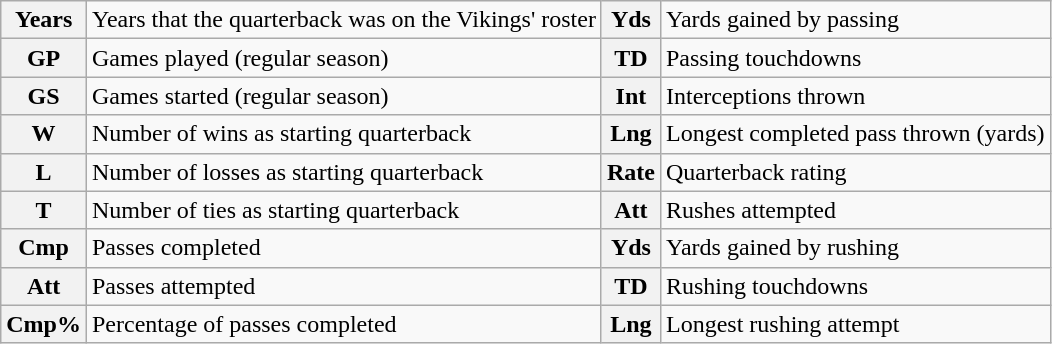<table class="wikitable">
<tr>
<th>Years</th>
<td>Years that the quarterback was on the Vikings' roster</td>
<th>Yds</th>
<td>Yards gained by passing</td>
</tr>
<tr>
<th>GP</th>
<td>Games played (regular season)</td>
<th>TD</th>
<td>Passing touchdowns</td>
</tr>
<tr>
<th>GS</th>
<td>Games started (regular season)</td>
<th>Int</th>
<td>Interceptions thrown</td>
</tr>
<tr>
<th>W</th>
<td>Number of wins as starting quarterback</td>
<th>Lng</th>
<td>Longest completed pass thrown (yards)</td>
</tr>
<tr>
<th>L</th>
<td>Number of losses as starting quarterback</td>
<th>Rate</th>
<td>Quarterback rating</td>
</tr>
<tr>
<th>T</th>
<td>Number of ties as starting quarterback</td>
<th>Att</th>
<td>Rushes attempted</td>
</tr>
<tr>
<th>Cmp</th>
<td>Passes completed</td>
<th>Yds</th>
<td>Yards gained by rushing</td>
</tr>
<tr>
<th>Att</th>
<td>Passes attempted</td>
<th>TD</th>
<td>Rushing touchdowns</td>
</tr>
<tr>
<th>Cmp%</th>
<td>Percentage of passes completed</td>
<th>Lng</th>
<td>Longest rushing attempt</td>
</tr>
</table>
